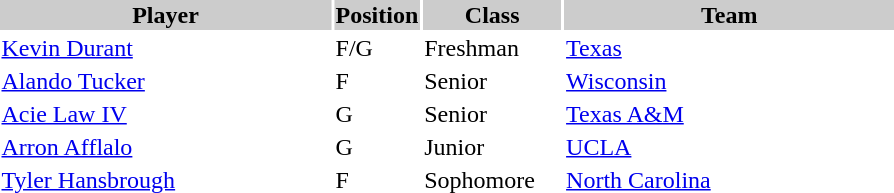<table style="width:600px" "border:'1' 'solid' 'gray'">
<tr>
<th bgcolor="#CCCCCC" style="width:40%">Player</th>
<th bgcolor="#CCCCCC" style="width:4%">Position</th>
<th bgcolor="#CCCCCC" style="width:16%">Class</th>
<th bgcolor="#CCCCCC" style="width:40%">Team</th>
</tr>
<tr>
<td><a href='#'>Kevin Durant</a></td>
<td>F/G</td>
<td>Freshman</td>
<td><a href='#'>Texas</a></td>
</tr>
<tr>
<td><a href='#'>Alando Tucker</a></td>
<td>F</td>
<td>Senior</td>
<td><a href='#'>Wisconsin</a></td>
</tr>
<tr>
<td><a href='#'>Acie Law IV</a></td>
<td>G</td>
<td>Senior</td>
<td><a href='#'>Texas A&M</a></td>
</tr>
<tr>
<td><a href='#'>Arron Afflalo</a></td>
<td>G</td>
<td>Junior</td>
<td><a href='#'>UCLA</a></td>
</tr>
<tr>
<td><a href='#'>Tyler Hansbrough</a></td>
<td>F</td>
<td>Sophomore</td>
<td><a href='#'>North Carolina</a></td>
</tr>
</table>
